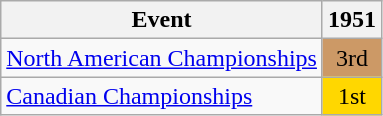<table class="wikitable">
<tr>
<th>Event</th>
<th>1951</th>
</tr>
<tr>
<td><a href='#'>North American Championships</a></td>
<td align="center" bgcolor="cc9966">3rd</td>
</tr>
<tr>
<td><a href='#'>Canadian Championships</a></td>
<td align="center" bgcolor="gold">1st</td>
</tr>
</table>
